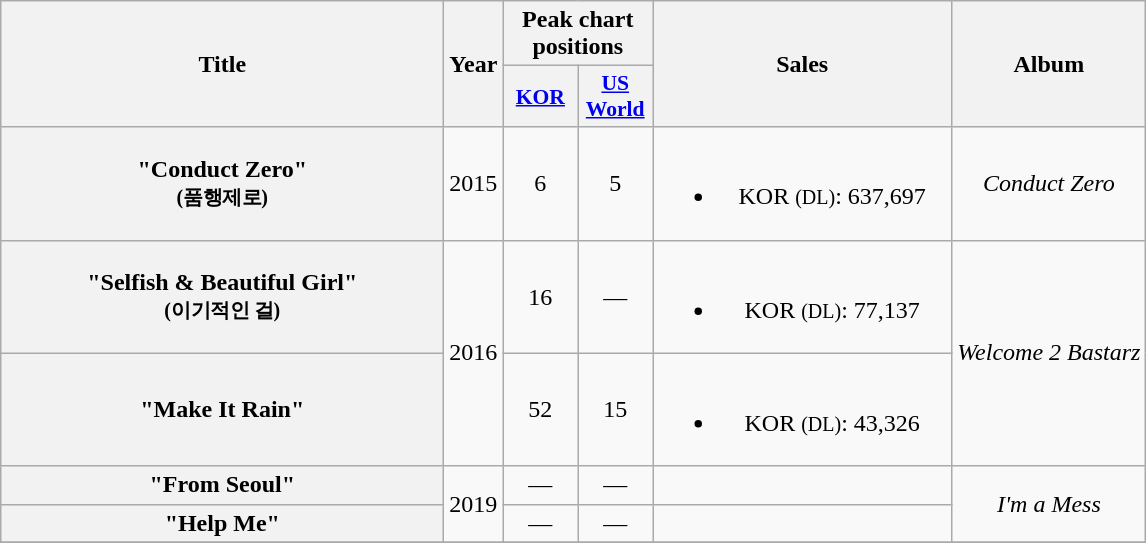<table class="wikitable plainrowheaders" style="text-align:center;">
<tr>
<th scope="col" rowspan="2" style="width:18em;">Title</th>
<th scope="col" rowspan="2">Year</th>
<th scope="col" colspan="2">Peak chart positions</th>
<th scope="col" rowspan="2" style="width:12em;">Sales</th>
<th scope="col" rowspan="2">Album</th>
</tr>
<tr>
<th scope="col" style="width:3em;font-size:90%;"><a href='#'>KOR</a><br></th>
<th scope="col" style="width:3em;font-size:90%;"><a href='#'>US<br>World</a><br></th>
</tr>
<tr>
<th scope="row">"Conduct Zero" <br> <small>(품행제로)</small></th>
<td>2015</td>
<td>6</td>
<td>5</td>
<td><br><ul><li>KOR <small>(DL)</small>: 637,697</li></ul></td>
<td><em>Conduct Zero</em></td>
</tr>
<tr>
<th scope="row">"Selfish & Beautiful Girl" <br> <small>(이기적인 걸)</small></th>
<td rowspan="2">2016</td>
<td>16</td>
<td>—</td>
<td><br><ul><li>KOR <small>(DL)</small>: 77,137</li></ul></td>
<td rowspan="2"><em>Welcome 2 Bastarz</em></td>
</tr>
<tr>
<th scope="row">"Make It Rain"</th>
<td>52</td>
<td>15</td>
<td><br><ul><li>KOR <small>(DL)</small>: 43,326</li></ul></td>
</tr>
<tr>
<th scope="row">"From Seoul"</th>
<td rowspan="2">2019</td>
<td>—</td>
<td>—</td>
<td></td>
<td rowspan="2"><em>I'm a Mess</em></td>
</tr>
<tr>
<th scope="row">"Help Me"</th>
<td>—</td>
<td>—</td>
<td></td>
</tr>
<tr>
</tr>
</table>
